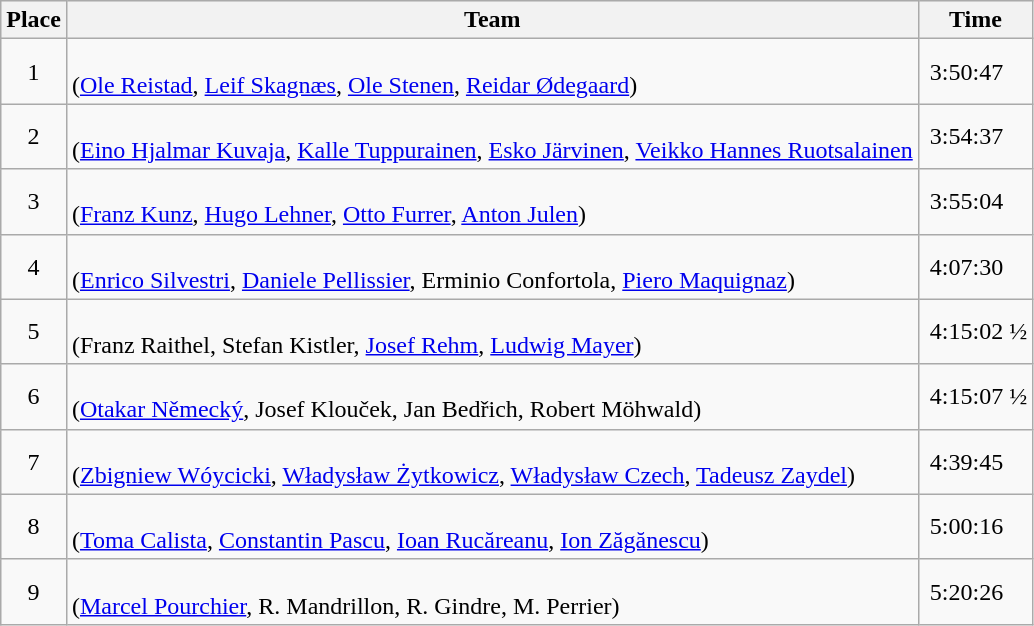<table class='wikitable'>
<tr bgcolor='#efefef'>
<th>Place</th>
<th>Team</th>
<th>Time</th>
</tr>
<tr>
<td align=center>1</td>
<td><br>(<a href='#'>Ole Reistad</a>, <a href='#'>Leif Skagnæs</a>, <a href='#'>Ole Stenen</a>, <a href='#'>Reidar Ødegaard</a>)</td>
<td> 3:50:47</td>
</tr>
<tr>
<td align=center>2</td>
<td><br>(<a href='#'>Eino Hjalmar Kuvaja</a>, <a href='#'>Kalle Tuppurainen</a>, <a href='#'>Esko Järvinen</a>, <a href='#'>Veikko Hannes Ruotsalainen</a></td>
<td> 3:54:37</td>
</tr>
<tr>
<td align=center>3</td>
<td><br>(<a href='#'>Franz Kunz</a>, <a href='#'>Hugo Lehner</a>, <a href='#'>Otto Furrer</a>, <a href='#'>Anton Julen</a>)</td>
<td> 3:55:04</td>
</tr>
<tr>
<td align=center>4</td>
<td><br>(<a href='#'>Enrico Silvestri</a>, <a href='#'>Daniele Pellissier</a>, Erminio Confortola, <a href='#'>Piero Maquignaz</a>)</td>
<td> 4:07:30</td>
</tr>
<tr>
<td align=center>5</td>
<td><br>(Franz Raithel, Stefan Kistler, <a href='#'>Josef Rehm</a>, <a href='#'>Ludwig Mayer</a>)</td>
<td> 4:15:02 ½</td>
</tr>
<tr>
<td align=center>6</td>
<td><br>(<a href='#'>Otakar Německý</a>, Josef Klouček, Jan Bedřich, Robert Möhwald)</td>
<td> 4:15:07 ½</td>
</tr>
<tr>
<td align=center>7</td>
<td><br>(<a href='#'>Zbigniew Wóycicki</a>, <a href='#'>Władysław Żytkowicz</a>, <a href='#'>Władysław Czech</a>, <a href='#'>Tadeusz Zaydel</a>)</td>
<td> 4:39:45</td>
</tr>
<tr>
<td align=center>8</td>
<td><br>(<a href='#'>Toma Calista</a>, <a href='#'>Constantin Pascu</a>, <a href='#'>Ioan Rucăreanu</a>, <a href='#'>Ion Zăgănescu</a>)</td>
<td> 5:00:16</td>
</tr>
<tr>
<td align=center>9</td>
<td><br>(<a href='#'>Marcel Pourchier</a>, R. Mandrillon, R. Gindre, M. Perrier)</td>
<td> 5:20:26</td>
</tr>
</table>
